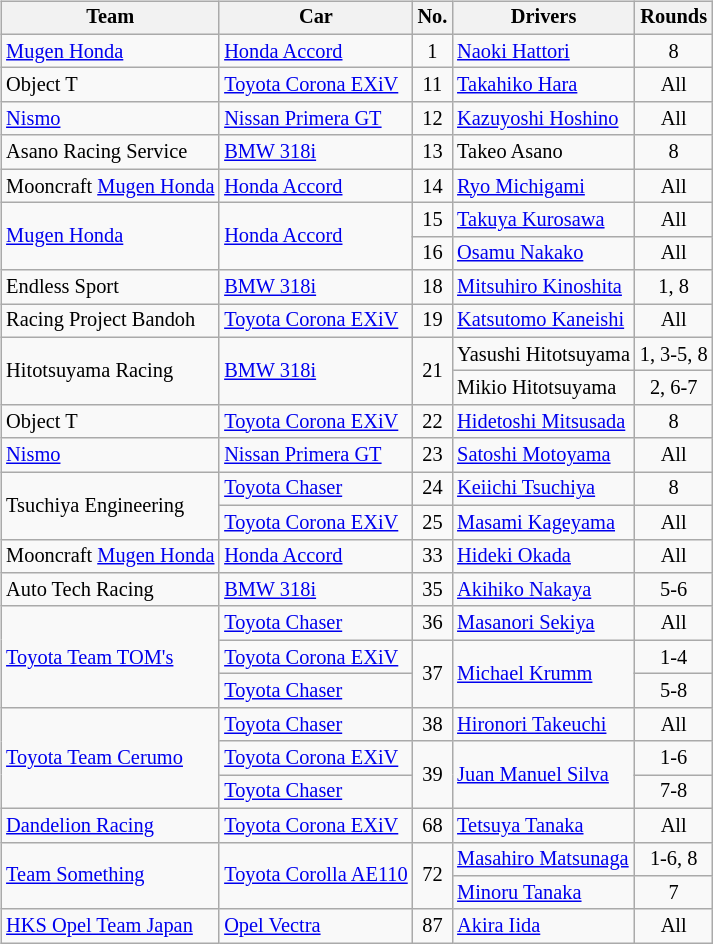<table>
<tr>
<td><br><table class="wikitable" style="font-size: 85%">
<tr>
<th>Team</th>
<th>Car</th>
<th>No.</th>
<th>Drivers</th>
<th>Rounds</th>
</tr>
<tr>
<td><a href='#'>Mugen Honda</a></td>
<td><a href='#'>Honda Accord</a></td>
<td align="center">1</td>
<td> <a href='#'>Naoki Hattori</a></td>
<td align="center">8</td>
</tr>
<tr>
<td>Object T</td>
<td><a href='#'>Toyota Corona EXiV</a></td>
<td align="center">11</td>
<td> <a href='#'>Takahiko Hara</a></td>
<td align="center">All</td>
</tr>
<tr>
<td><a href='#'>Nismo</a></td>
<td><a href='#'>Nissan Primera GT</a></td>
<td align="center">12</td>
<td> <a href='#'>Kazuyoshi Hoshino</a></td>
<td align="center">All</td>
</tr>
<tr>
<td>Asano Racing Service</td>
<td><a href='#'>BMW 318i</a></td>
<td align="center">13</td>
<td> Takeo Asano</td>
<td align="center">8</td>
</tr>
<tr>
<td>Mooncraft <a href='#'>Mugen Honda</a></td>
<td><a href='#'>Honda Accord</a></td>
<td align="center">14</td>
<td> <a href='#'>Ryo Michigami</a></td>
<td align="center">All</td>
</tr>
<tr>
<td rowspan="2"><a href='#'>Mugen Honda</a></td>
<td rowspan="2"><a href='#'>Honda Accord</a></td>
<td align="center">15</td>
<td> <a href='#'>Takuya Kurosawa</a></td>
<td align="center">All</td>
</tr>
<tr>
<td align="center">16</td>
<td> <a href='#'>Osamu Nakako</a></td>
<td align="center">All</td>
</tr>
<tr>
<td>Endless Sport</td>
<td><a href='#'>BMW 318i</a></td>
<td align="center">18</td>
<td> <a href='#'>Mitsuhiro Kinoshita</a></td>
<td align="center">1, 8</td>
</tr>
<tr>
<td>Racing Project Bandoh</td>
<td><a href='#'>Toyota Corona EXiV</a></td>
<td align="center">19</td>
<td> <a href='#'>Katsutomo Kaneishi</a></td>
<td align="center">All</td>
</tr>
<tr>
<td rowspan=2>Hitotsuyama Racing</td>
<td rowspan=2><a href='#'>BMW 318i</a></td>
<td align="center" rowspan=2>21</td>
<td> Yasushi Hitotsuyama</td>
<td align="center">1, 3-5, 8</td>
</tr>
<tr>
<td> Mikio Hitotsuyama</td>
<td align="center">2, 6-7</td>
</tr>
<tr>
<td>Object T</td>
<td><a href='#'>Toyota Corona EXiV</a></td>
<td align="center">22</td>
<td> <a href='#'>Hidetoshi Mitsusada</a></td>
<td align="center">8</td>
</tr>
<tr>
<td><a href='#'>Nismo</a></td>
<td><a href='#'>Nissan Primera GT</a></td>
<td align="center">23</td>
<td> <a href='#'>Satoshi Motoyama</a></td>
<td align="center">All</td>
</tr>
<tr>
<td rowspan="2">Tsuchiya Engineering</td>
<td><a href='#'>Toyota Chaser</a></td>
<td align="center">24</td>
<td> <a href='#'>Keiichi Tsuchiya</a></td>
<td align="center">8</td>
</tr>
<tr>
<td><a href='#'>Toyota Corona EXiV</a></td>
<td align="center">25</td>
<td> <a href='#'>Masami Kageyama</a></td>
<td align="center">All</td>
</tr>
<tr>
<td>Mooncraft <a href='#'>Mugen Honda</a></td>
<td><a href='#'>Honda Accord</a></td>
<td align="center">33</td>
<td> <a href='#'>Hideki Okada</a></td>
<td align="center">All</td>
</tr>
<tr>
<td>Auto Tech Racing</td>
<td><a href='#'>BMW 318i</a></td>
<td align="center">35</td>
<td> <a href='#'>Akihiko Nakaya</a></td>
<td align="center">5-6</td>
</tr>
<tr>
<td rowspan="3"><a href='#'>Toyota Team TOM's</a></td>
<td><a href='#'>Toyota Chaser</a></td>
<td align="center">36</td>
<td> <a href='#'>Masanori Sekiya</a></td>
<td align="center">All</td>
</tr>
<tr>
<td><a href='#'>Toyota Corona EXiV</a></td>
<td align="center" rowspan=2>37</td>
<td rowspan=2> <a href='#'>Michael Krumm</a></td>
<td align="center">1-4</td>
</tr>
<tr>
<td><a href='#'>Toyota Chaser</a></td>
<td align="center">5-8</td>
</tr>
<tr>
<td rowspan="3"><a href='#'>Toyota Team Cerumo</a></td>
<td><a href='#'>Toyota Chaser</a></td>
<td align="center">38</td>
<td> <a href='#'>Hironori Takeuchi</a></td>
<td align="center">All</td>
</tr>
<tr>
<td><a href='#'>Toyota Corona EXiV</a></td>
<td align="center" rowspan=2>39</td>
<td rowspan=2> <a href='#'>Juan Manuel Silva</a></td>
<td align="center">1-6</td>
</tr>
<tr>
<td><a href='#'>Toyota Chaser</a></td>
<td align="center">7-8</td>
</tr>
<tr>
<td><a href='#'>Dandelion Racing</a></td>
<td><a href='#'>Toyota Corona EXiV</a></td>
<td align="center">68</td>
<td> <a href='#'>Tetsuya Tanaka</a></td>
<td align="center">All</td>
</tr>
<tr>
<td rowspan=2><a href='#'>Team Something</a></td>
<td rowspan=2><a href='#'>Toyota Corolla AE110</a></td>
<td align="center" rowspan=2>72</td>
<td> <a href='#'>Masahiro Matsunaga</a></td>
<td align="center">1-6, 8</td>
</tr>
<tr>
<td> <a href='#'>Minoru Tanaka</a></td>
<td align="center">7</td>
</tr>
<tr>
<td><a href='#'>HKS Opel Team Japan</a></td>
<td><a href='#'>Opel Vectra</a></td>
<td align="center">87</td>
<td> <a href='#'>Akira Iida</a></td>
<td align="center">All</td>
</tr>
</table>
</td>
</tr>
</table>
